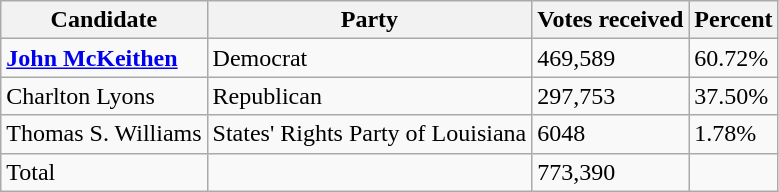<table class="wikitable">
<tr>
<th>Candidate</th>
<th>Party</th>
<th>Votes received</th>
<th>Percent</th>
</tr>
<tr>
<td><strong><a href='#'>John McKeithen</a></strong></td>
<td>Democrat</td>
<td>469,589</td>
<td>60.72%</td>
</tr>
<tr>
<td>Charlton Lyons</td>
<td>Republican</td>
<td>297,753</td>
<td>37.50%</td>
</tr>
<tr>
<td>Thomas S. Williams</td>
<td>States' Rights Party of Louisiana</td>
<td>6048</td>
<td>1.78%</td>
</tr>
<tr>
<td>Total</td>
<td></td>
<td>773,390</td>
</tr>
</table>
